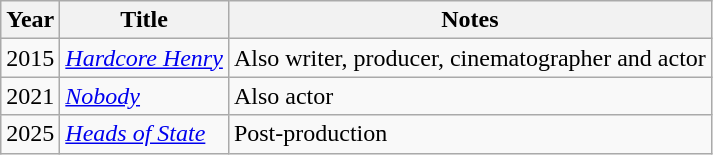<table class="wikitable">
<tr>
<th>Year</th>
<th>Title</th>
<th>Notes</th>
</tr>
<tr>
<td>2015</td>
<td><em><a href='#'>Hardcore Henry</a></em></td>
<td>Also writer, producer, cinematographer and actor</td>
</tr>
<tr>
<td>2021</td>
<td><em><a href='#'>Nobody</a></em></td>
<td>Also actor</td>
</tr>
<tr>
<td>2025</td>
<td><em><a href='#'>Heads of State</a></em></td>
<td>Post-production</td>
</tr>
</table>
